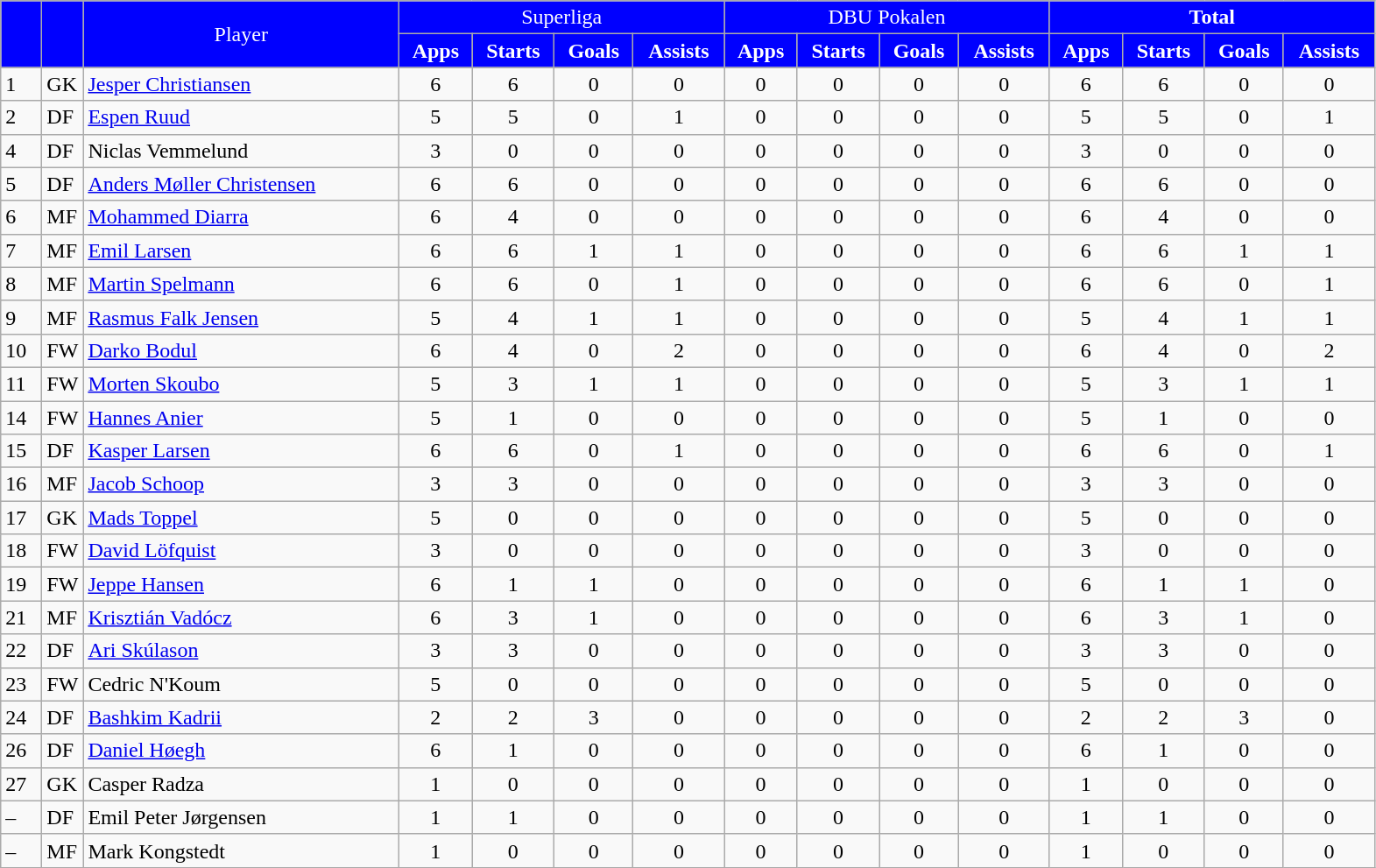<table class="wikitable" style="text-align:center">
<tr>
<td rowspan=2 style="background:#0000ff; color:white; width:3%"></td>
<td rowspan=2 style="background:#0000ff; color:white; width:3%"></td>
<td rowspan=2 style="background:#0000ff; color:white; width:23%">Player</td>
<td style="background:#0000ff; color:white;" colspan=4>Superliga</td>
<td style="background:#0000ff; color:white;" colspan=4>DBU Pokalen</td>
<td style="background:#0000ff; color:white;" colspan=4><strong>Total</strong></td>
</tr>
<tr>
<th style="background:#0000ff; color:white;">Apps</th>
<th style="background:#0000ff; color:white;">Starts</th>
<th style="background:#0000ff; color:white;">Goals</th>
<th style="background:#0000ff; color:white;">Assists</th>
<th style="background:#0000ff; color:white;">Apps</th>
<th style="background:#0000ff; color:white;">Starts</th>
<th style="background:#0000ff; color:white;">Goals</th>
<th style="background:#0000ff; color:white;">Assists</th>
<th style="background:#0000ff; color:white;">Apps</th>
<th style="background:#0000ff; color:white;">Starts</th>
<th style="background:#0000ff; color:white;">Goals</th>
<th style="background:#0000ff; color:white;">Assists</th>
</tr>
<tr>
<td align=left>1</td>
<td align=left>GK</td>
<td align=left> <a href='#'>Jesper Christiansen</a></td>
<td>6</td>
<td>6</td>
<td>0</td>
<td>0</td>
<td>0</td>
<td>0</td>
<td>0</td>
<td>0</td>
<td>6</td>
<td>6</td>
<td>0</td>
<td>0</td>
</tr>
<tr>
<td align=left>2</td>
<td align=left>DF</td>
<td align=left> <a href='#'>Espen Ruud</a></td>
<td>5</td>
<td>5</td>
<td>0</td>
<td>1</td>
<td>0</td>
<td>0</td>
<td>0</td>
<td>0</td>
<td>5</td>
<td>5</td>
<td>0</td>
<td>1</td>
</tr>
<tr>
<td align=left>4</td>
<td align=left>DF</td>
<td align=left> Niclas Vemmelund</td>
<td>3</td>
<td>0</td>
<td>0</td>
<td>0</td>
<td>0</td>
<td>0</td>
<td>0</td>
<td>0</td>
<td>3</td>
<td>0</td>
<td>0</td>
<td>0</td>
</tr>
<tr>
<td align=left>5</td>
<td align=left>DF</td>
<td align=left> <a href='#'>Anders Møller Christensen</a></td>
<td>6</td>
<td>6</td>
<td>0</td>
<td>0</td>
<td>0</td>
<td>0</td>
<td>0</td>
<td>0</td>
<td>6</td>
<td>6</td>
<td>0</td>
<td>0</td>
</tr>
<tr>
<td align=left>6</td>
<td align=left>MF</td>
<td align=left> <a href='#'>Mohammed Diarra</a></td>
<td>6</td>
<td>4</td>
<td>0</td>
<td>0</td>
<td>0</td>
<td>0</td>
<td>0</td>
<td>0</td>
<td>6</td>
<td>4</td>
<td>0</td>
<td>0</td>
</tr>
<tr>
<td align=left>7</td>
<td align=left>MF</td>
<td align=left> <a href='#'>Emil Larsen</a></td>
<td>6</td>
<td>6</td>
<td>1</td>
<td>1</td>
<td>0</td>
<td>0</td>
<td>0</td>
<td>0</td>
<td>6</td>
<td>6</td>
<td>1</td>
<td>1</td>
</tr>
<tr>
<td align=left>8</td>
<td align=left>MF</td>
<td align=left> <a href='#'>Martin Spelmann</a></td>
<td>6</td>
<td>6</td>
<td>0</td>
<td>1</td>
<td>0</td>
<td>0</td>
<td>0</td>
<td>0</td>
<td>6</td>
<td>6</td>
<td>0</td>
<td>1</td>
</tr>
<tr>
<td align=left>9</td>
<td align=left>MF</td>
<td align=left> <a href='#'>Rasmus Falk Jensen</a></td>
<td>5</td>
<td>4</td>
<td>1</td>
<td>1</td>
<td>0</td>
<td>0</td>
<td>0</td>
<td>0</td>
<td>5</td>
<td>4</td>
<td>1</td>
<td>1</td>
</tr>
<tr>
<td align=left>10</td>
<td align=left>FW</td>
<td align=left> <a href='#'>Darko Bodul</a></td>
<td>6</td>
<td>4</td>
<td>0</td>
<td>2</td>
<td>0</td>
<td>0</td>
<td>0</td>
<td>0</td>
<td>6</td>
<td>4</td>
<td>0</td>
<td>2</td>
</tr>
<tr>
<td align=left>11</td>
<td align=left>FW</td>
<td align=left> <a href='#'>Morten Skoubo</a></td>
<td>5</td>
<td>3</td>
<td>1</td>
<td>1</td>
<td>0</td>
<td>0</td>
<td>0</td>
<td>0</td>
<td>5</td>
<td>3</td>
<td>1</td>
<td>1</td>
</tr>
<tr>
<td align=left>14</td>
<td align=left>FW</td>
<td align=left> <a href='#'>Hannes Anier</a></td>
<td>5</td>
<td>1</td>
<td>0</td>
<td>0</td>
<td>0</td>
<td>0</td>
<td>0</td>
<td>0</td>
<td>5</td>
<td>1</td>
<td>0</td>
<td>0</td>
</tr>
<tr>
<td align=left>15</td>
<td align=left>DF</td>
<td align=left> <a href='#'>Kasper Larsen</a></td>
<td>6</td>
<td>6</td>
<td>0</td>
<td>1</td>
<td>0</td>
<td>0</td>
<td>0</td>
<td>0</td>
<td>6</td>
<td>6</td>
<td>0</td>
<td>1</td>
</tr>
<tr>
<td align=left>16</td>
<td align=left>MF</td>
<td align=left> <a href='#'>Jacob Schoop</a></td>
<td>3</td>
<td>3</td>
<td>0</td>
<td>0</td>
<td>0</td>
<td>0</td>
<td>0</td>
<td>0</td>
<td>3</td>
<td>3</td>
<td>0</td>
<td>0</td>
</tr>
<tr>
<td align=left>17</td>
<td align=left>GK</td>
<td align=left> <a href='#'>Mads Toppel</a></td>
<td>5</td>
<td>0</td>
<td>0</td>
<td>0</td>
<td>0</td>
<td>0</td>
<td>0</td>
<td>0</td>
<td>5</td>
<td>0</td>
<td>0</td>
<td>0</td>
</tr>
<tr>
<td align=left>18</td>
<td align=left>FW</td>
<td align=left> <a href='#'>David Löfquist</a></td>
<td>3</td>
<td>0</td>
<td>0</td>
<td>0</td>
<td>0</td>
<td>0</td>
<td>0</td>
<td>0</td>
<td>3</td>
<td>0</td>
<td>0</td>
<td>0</td>
</tr>
<tr>
<td align=left>19</td>
<td align=left>FW</td>
<td align=left> <a href='#'>Jeppe Hansen</a></td>
<td>6</td>
<td>1</td>
<td>1</td>
<td>0</td>
<td>0</td>
<td>0</td>
<td>0</td>
<td>0</td>
<td>6</td>
<td>1</td>
<td>1</td>
<td>0</td>
</tr>
<tr>
<td align=left>21</td>
<td align=left>MF</td>
<td align=left> <a href='#'>Krisztián Vadócz</a></td>
<td>6</td>
<td>3</td>
<td>1</td>
<td>0</td>
<td>0</td>
<td>0</td>
<td>0</td>
<td>0</td>
<td>6</td>
<td>3</td>
<td>1</td>
<td>0</td>
</tr>
<tr>
<td align=left>22</td>
<td align=left>DF</td>
<td align=left> <a href='#'>Ari Skúlason</a></td>
<td>3</td>
<td>3</td>
<td>0</td>
<td>0</td>
<td>0</td>
<td>0</td>
<td>0</td>
<td>0</td>
<td>3</td>
<td>3</td>
<td>0</td>
<td>0</td>
</tr>
<tr>
<td align=left>23</td>
<td align=left>FW</td>
<td align=left> Cedric N'Koum</td>
<td>5</td>
<td>0</td>
<td>0</td>
<td>0</td>
<td>0</td>
<td>0</td>
<td>0</td>
<td>0</td>
<td>5</td>
<td>0</td>
<td>0</td>
<td>0</td>
</tr>
<tr>
<td align=left>24</td>
<td align=left>DF</td>
<td align=left> <a href='#'>Bashkim Kadrii</a></td>
<td>2</td>
<td>2</td>
<td>3</td>
<td>0</td>
<td>0</td>
<td>0</td>
<td>0</td>
<td>0</td>
<td>2</td>
<td>2</td>
<td>3</td>
<td>0</td>
</tr>
<tr>
<td align=left>26</td>
<td align=left>DF</td>
<td align=left> <a href='#'>Daniel Høegh</a></td>
<td>6</td>
<td>1</td>
<td>0</td>
<td>0</td>
<td>0</td>
<td>0</td>
<td>0</td>
<td>0</td>
<td>6</td>
<td>1</td>
<td>0</td>
<td>0</td>
</tr>
<tr>
<td align=left>27</td>
<td align=left>GK</td>
<td align=left> Casper Radza</td>
<td>1</td>
<td>0</td>
<td>0</td>
<td>0</td>
<td>0</td>
<td>0</td>
<td>0</td>
<td>0</td>
<td>1</td>
<td>0</td>
<td>0</td>
<td>0</td>
</tr>
<tr>
<td align=left>–</td>
<td align=left>DF</td>
<td align=left> Emil Peter Jørgensen</td>
<td>1</td>
<td>1</td>
<td>0</td>
<td>0</td>
<td>0</td>
<td>0</td>
<td>0</td>
<td>0</td>
<td>1</td>
<td>1</td>
<td>0</td>
<td>0</td>
</tr>
<tr>
<td align=left>–</td>
<td align=left>MF</td>
<td align=left> Mark Kongstedt</td>
<td>1</td>
<td>0</td>
<td>0</td>
<td>0</td>
<td>0</td>
<td>0</td>
<td>0</td>
<td>0</td>
<td>1</td>
<td>0</td>
<td>0</td>
<td>0</td>
</tr>
</table>
